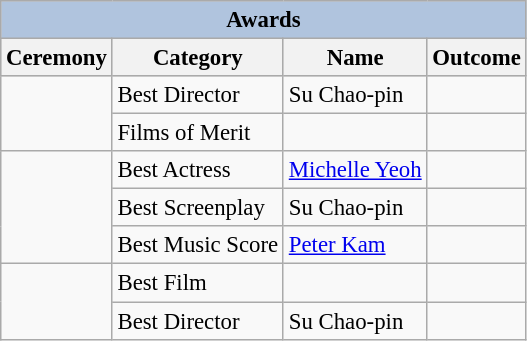<table class="wikitable" style="font-size:95%">
<tr style="background:#ccc; text-align:center;">
<th colspan=5 style="background: LightSteelBlue;">Awards</th>
</tr>
<tr style="background:#ccc; text-align:center;">
<th>Ceremony</th>
<th>Category</th>
<th>Name</th>
<th>Outcome</th>
</tr>
<tr>
<td rowspan=2></td>
<td>Best Director</td>
<td>Su Chao-pin</td>
<td></td>
</tr>
<tr>
<td>Films of Merit</td>
<td></td>
<td></td>
</tr>
<tr>
<td rowspan=3></td>
<td>Best Actress</td>
<td><a href='#'>Michelle Yeoh</a></td>
<td></td>
</tr>
<tr>
<td>Best Screenplay</td>
<td>Su Chao-pin</td>
<td></td>
</tr>
<tr>
<td>Best Music Score</td>
<td><a href='#'>Peter Kam</a></td>
<td></td>
</tr>
<tr>
<td rowspan=2></td>
<td>Best Film</td>
<td></td>
<td></td>
</tr>
<tr>
<td>Best Director</td>
<td>Su Chao-pin</td>
<td></td>
</tr>
</table>
